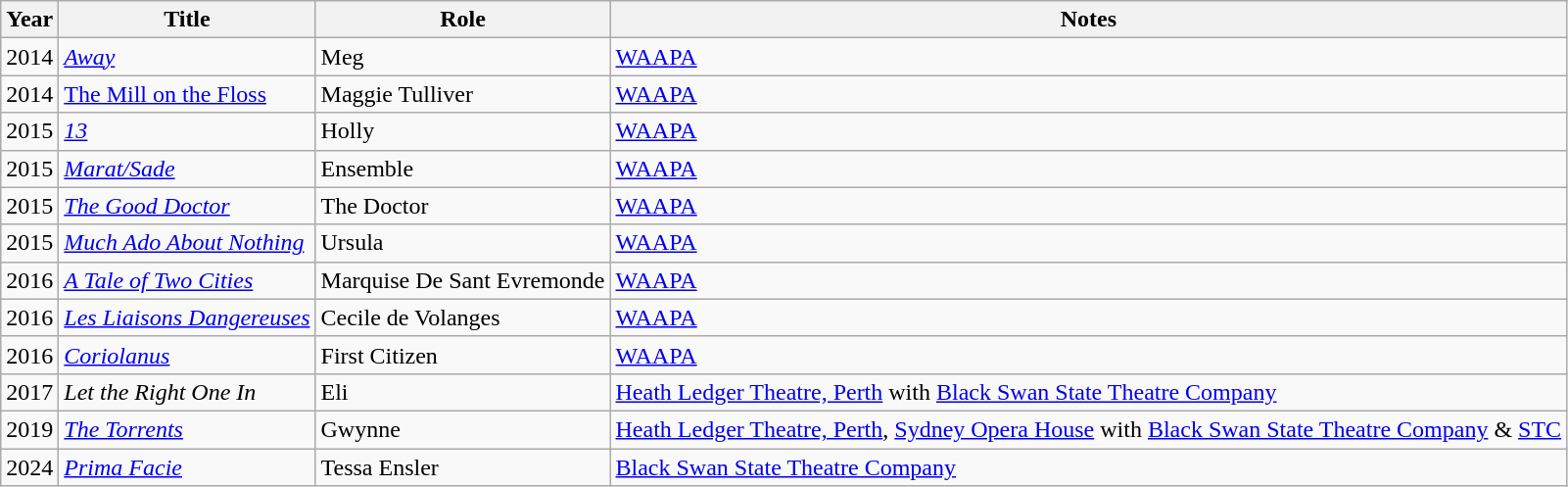<table class="wikitable sortable">
<tr>
<th>Year</th>
<th>Title</th>
<th>Role</th>
<th>Notes</th>
</tr>
<tr>
<td>2014</td>
<td><em><a href='#'>Away</a></em></td>
<td>Meg</td>
<td><a href='#'>WAAPA</a></td>
</tr>
<tr>
<td>2014</td>
<td><a href='#'>The Mill on the Floss</a></td>
<td>Maggie Tulliver</td>
<td><a href='#'>WAAPA</a></td>
</tr>
<tr>
<td>2015</td>
<td><em><a href='#'>13</a></em></td>
<td>Holly</td>
<td><a href='#'>WAAPA</a></td>
</tr>
<tr>
<td>2015</td>
<td><em><a href='#'>Marat/Sade</a></em></td>
<td>Ensemble</td>
<td><a href='#'>WAAPA</a></td>
</tr>
<tr>
<td>2015</td>
<td><em><a href='#'>The Good Doctor</a></em></td>
<td>The Doctor</td>
<td><a href='#'>WAAPA</a></td>
</tr>
<tr>
<td>2015</td>
<td><em><a href='#'>Much Ado About Nothing</a></em></td>
<td>Ursula</td>
<td><a href='#'>WAAPA</a></td>
</tr>
<tr>
<td>2016</td>
<td><em><a href='#'>A Tale of Two Cities</a></em></td>
<td>Marquise De Sant Evremonde</td>
<td><a href='#'>WAAPA</a></td>
</tr>
<tr>
<td>2016</td>
<td><em><a href='#'>Les Liaisons Dangereuses</a></em></td>
<td>Cecile de Volanges</td>
<td><a href='#'>WAAPA</a></td>
</tr>
<tr>
<td>2016</td>
<td><em><a href='#'>Coriolanus</a></em></td>
<td>First Citizen</td>
<td><a href='#'>WAAPA</a></td>
</tr>
<tr>
<td>2017</td>
<td><em>Let the Right One In</em></td>
<td>Eli</td>
<td><a href='#'>Heath Ledger Theatre, Perth</a> with <a href='#'>Black Swan State Theatre Company</a></td>
</tr>
<tr>
<td>2019</td>
<td><em><a href='#'>The Torrents</a></em></td>
<td>Gwynne</td>
<td><a href='#'>Heath Ledger Theatre, Perth</a>, <a href='#'>Sydney Opera House</a> with <a href='#'>Black Swan State Theatre Company</a> & <a href='#'>STC</a></td>
</tr>
<tr>
<td>2024</td>
<td><em><a href='#'>Prima Facie</a></em></td>
<td>Tessa Ensler</td>
<td><a href='#'>Black Swan State Theatre Company</a></td>
</tr>
</table>
